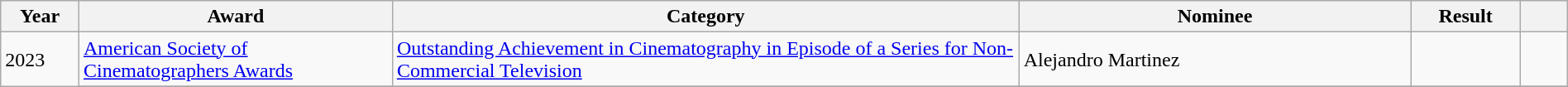<table class="wikitable plainrowheaders sortable" width="100%";">
<tr>
<th scope="col" width="5%";">Year</th>
<th scope="col" width="20%";">Award</th>
<th scope="col" width="40%";">Category</th>
<th scope="col" width="25%";">Nominee</th>
<th scope="col" width="7%";">Result</th>
<th scope="col" width="3%";"></th>
</tr>
<tr>
<td rowspan="4">2023</td>
<td><a href='#'>American Society of Cinematographers Awards</a></td>
<td><a href='#'>Outstanding Achievement in Cinematography in Episode of a Series for Non-Commercial Television</a></td>
<td>Alejandro Martinez</td>
<td></td>
<td align="center"></td>
</tr>
<tr>
</tr>
</table>
